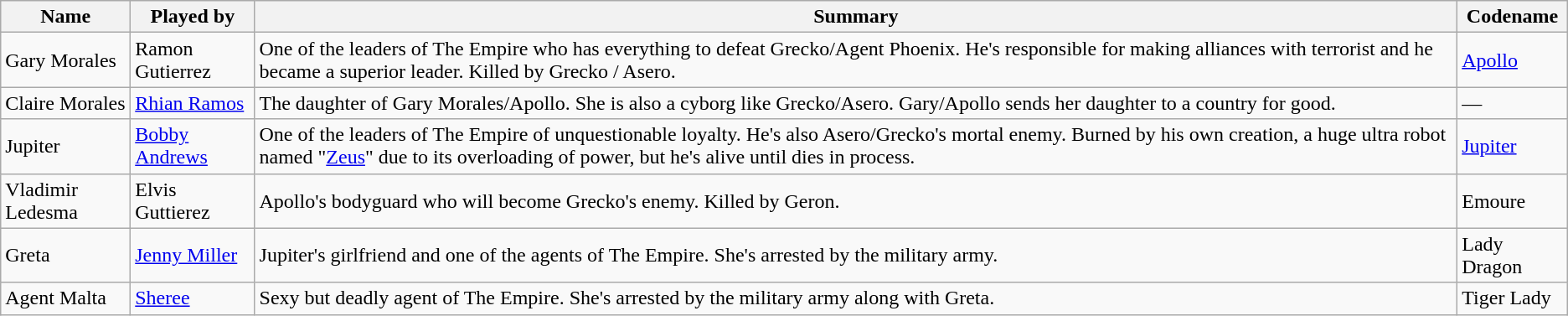<table class="wikitable">
<tr>
<th>Name</th>
<th>Played by</th>
<th>Summary</th>
<th>Codename</th>
</tr>
<tr>
<td>Gary Morales</td>
<td>Ramon Gutierrez</td>
<td>One of the leaders of The Empire who has everything to defeat Grecko/Agent Phoenix. He's responsible for making alliances with terrorist and he became a superior leader. Killed by Grecko / Asero.</td>
<td><a href='#'>Apollo</a></td>
</tr>
<tr>
<td>Claire Morales</td>
<td><a href='#'>Rhian Ramos</a></td>
<td>The daughter of Gary Morales/Apollo. She is also a cyborg like Grecko/Asero. Gary/Apollo sends her daughter to a country for good.</td>
<td>—</td>
</tr>
<tr>
<td>Jupiter</td>
<td><a href='#'>Bobby Andrews</a></td>
<td>One of the leaders of The Empire of unquestionable loyalty. He's also Asero/Grecko's mortal enemy. Burned by his own creation, a huge ultra robot named "<a href='#'>Zeus</a>" due to its overloading of power, but he's alive until dies in process.</td>
<td><a href='#'>Jupiter</a></td>
</tr>
<tr>
<td>Vladimir Ledesma</td>
<td>Elvis Guttierez</td>
<td>Apollo's bodyguard who will become Grecko's enemy. Killed by Geron.</td>
<td>Emoure</td>
</tr>
<tr>
<td>Greta</td>
<td><a href='#'>Jenny Miller</a></td>
<td>Jupiter's girlfriend and one of the agents of The Empire. She's arrested by the military army.</td>
<td>Lady Dragon</td>
</tr>
<tr>
<td>Agent Malta</td>
<td><a href='#'>Sheree</a></td>
<td>Sexy but deadly agent of The Empire. She's arrested by the military army along with Greta.</td>
<td>Tiger Lady</td>
</tr>
</table>
